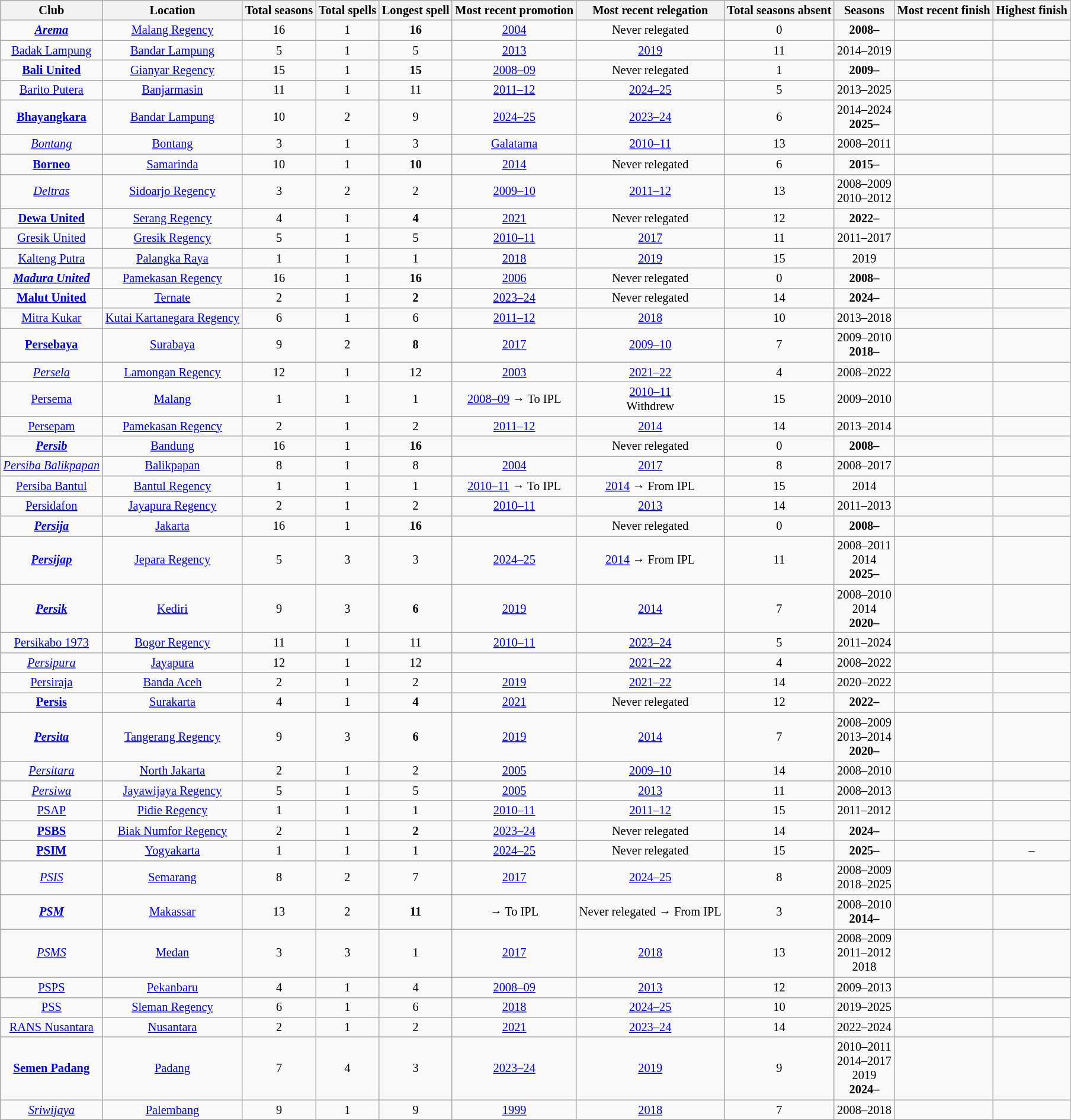<table class="wikitable sortable" style="text-align:center; font-size:85%;">
<tr>
<th>Club</th>
<th>Location</th>
<th class="nowrap">Total seasons</th>
<th class="nowrap">Total spells</th>
<th class="nowrap">Longest spell</th>
<th>Most recent promotion</th>
<th>Most recent relegation</th>
<th class="nowrap">Total seasons absent</th>
<th>Seasons</th>
<th data-sort-type="number">Most recent finish</th>
<th data-sort-type="number">Highest finish</th>
</tr>
<tr>
<td><strong><em><a href='#'>Arema</a></em></strong></td>
<td><a href='#'>Malang Regency</a></td>
<td>16</td>
<td>1</td>
<td><strong>16</strong></td>
<td><a href='#'>2004</a></td>
<td>Never relegated</td>
<td>0</td>
<td><strong>2008–</strong></td>
<td></td>
<td></td>
</tr>
<tr>
<td><a href='#'>Badak Lampung</a></td>
<td><a href='#'>Bandar Lampung</a></td>
<td>5</td>
<td>1</td>
<td>5</td>
<td><a href='#'>2013</a></td>
<td><a href='#'>2019</a></td>
<td>11</td>
<td>2014–2019</td>
<td></td>
<td></td>
</tr>
<tr>
<td><strong><a href='#'>Bali United</a></strong></td>
<td><a href='#'>Gianyar Regency</a></td>
<td>15</td>
<td>1</td>
<td><strong>15</strong></td>
<td><a href='#'>2008–09</a></td>
<td>Never relegated</td>
<td>1</td>
<td><strong>2009–</strong></td>
<td></td>
<td></td>
</tr>
<tr>
<td><a href='#'>Barito Putera</a></td>
<td><a href='#'>Banjarmasin</a></td>
<td>11</td>
<td>1</td>
<td>11</td>
<td><a href='#'>2011–12</a></td>
<td><a href='#'>2024–25</a></td>
<td>5</td>
<td>2013–2025</td>
<td></td>
<td></td>
</tr>
<tr>
<td><strong><a href='#'>Bhayangkara</a></strong></td>
<td><a href='#'>Bandar Lampung</a></td>
<td>10</td>
<td>2</td>
<td>9</td>
<td><a href='#'>2024–25</a></td>
<td><a href='#'>2023–24</a></td>
<td>6</td>
<td>2014–2024 <br> <strong>2025–</strong></td>
<td></td>
<td></td>
</tr>
<tr>
<td><em><a href='#'>Bontang</a></em></td>
<td><a href='#'>Bontang</a></td>
<td>3</td>
<td>1</td>
<td>3</td>
<td><a href='#'>Galatama</a></td>
<td><a href='#'>2010–11</a></td>
<td>13</td>
<td>2008–2011</td>
<td></td>
<td></td>
</tr>
<tr>
<td><strong><a href='#'>Borneo</a></strong></td>
<td><a href='#'>Samarinda</a></td>
<td>10</td>
<td>1</td>
<td><strong>10</strong></td>
<td><a href='#'>2014</a></td>
<td>Never relegated</td>
<td>6</td>
<td><strong>2015–</strong></td>
<td></td>
<td></td>
</tr>
<tr>
<td><em><a href='#'>Deltras</a></em></td>
<td><a href='#'>Sidoarjo Regency</a></td>
<td>3</td>
<td>2</td>
<td>2</td>
<td><a href='#'>2009–10</a></td>
<td><a href='#'>2011–12</a></td>
<td>13</td>
<td>2008–2009<br>2010–2012</td>
<td></td>
<td></td>
</tr>
<tr>
<td><strong><a href='#'>Dewa United</a></strong></td>
<td><a href='#'>Serang Regency</a></td>
<td>4</td>
<td>1</td>
<td><strong>4</strong></td>
<td><a href='#'>2021</a></td>
<td>Never relegated</td>
<td>12</td>
<td><strong>2022–</strong></td>
<td></td>
<td></td>
</tr>
<tr>
<td><a href='#'>Gresik United</a></td>
<td><a href='#'>Gresik Regency</a></td>
<td>5</td>
<td>1</td>
<td>5</td>
<td><a href='#'>2010–11</a></td>
<td><a href='#'>2017</a></td>
<td>11</td>
<td>2011–2017</td>
<td></td>
<td></td>
</tr>
<tr>
<td><a href='#'>Kalteng Putra</a></td>
<td><a href='#'>Palangka Raya</a></td>
<td>1</td>
<td>1</td>
<td>1</td>
<td><a href='#'>2018</a></td>
<td><a href='#'>2019</a></td>
<td>15</td>
<td>2019</td>
<td></td>
<td></td>
</tr>
<tr>
<td><strong><em><a href='#'>Madura United</a></em></strong></td>
<td><a href='#'>Pamekasan Regency</a></td>
<td>16</td>
<td>1</td>
<td><strong>16</strong></td>
<td><a href='#'>2006</a></td>
<td>Never relegated</td>
<td>0</td>
<td><strong>2008–</strong></td>
<td></td>
<td></td>
</tr>
<tr>
<td><strong><a href='#'>Malut United</a></strong></td>
<td><a href='#'>Ternate</a></td>
<td>2</td>
<td>1</td>
<td><strong>2</strong></td>
<td><a href='#'>2023–24</a></td>
<td>Never relegated</td>
<td>14</td>
<td><strong>2024–</strong></td>
<td></td>
<td></td>
</tr>
<tr>
<td><a href='#'>Mitra Kukar</a></td>
<td style="white-space: nowrap;"><a href='#'>Kutai Kartanegara Regency</a></td>
<td>6</td>
<td>1</td>
<td>6</td>
<td><a href='#'>2011–12</a></td>
<td><a href='#'>2018</a></td>
<td>10</td>
<td>2013–2018</td>
<td></td>
<td></td>
</tr>
<tr>
<td><strong><a href='#'>Persebaya</a></strong></td>
<td><a href='#'>Surabaya</a></td>
<td>9</td>
<td>2</td>
<td><strong>8</strong></td>
<td><a href='#'>2017</a></td>
<td><a href='#'>2009–10</a></td>
<td>7</td>
<td>2009–2010 <br> <strong>2018–</strong></td>
<td></td>
<td></td>
</tr>
<tr>
<td><em><a href='#'>Persela</a></em></td>
<td><a href='#'>Lamongan Regency</a></td>
<td>12</td>
<td>1</td>
<td>12</td>
<td><a href='#'>2003</a></td>
<td><a href='#'>2021–22</a></td>
<td>4</td>
<td>2008–2022</td>
<td></td>
<td></td>
</tr>
<tr>
<td><a href='#'>Persema</a></td>
<td><a href='#'>Malang</a></td>
<td>1</td>
<td>1</td>
<td>1</td>
<td><a href='#'>2008–09</a> → To IPL</td>
<td><a href='#'>2010–11</a><br> Withdrew</td>
<td>15</td>
<td>2009–2010</td>
<td></td>
<td></td>
</tr>
<tr>
<td><a href='#'>Persepam</a></td>
<td><a href='#'>Pamekasan Regency</a></td>
<td>2</td>
<td>1</td>
<td>2</td>
<td><a href='#'>2011–12</a></td>
<td><a href='#'>2014</a></td>
<td>14</td>
<td>2013–2014</td>
<td></td>
<td></td>
</tr>
<tr>
<td><strong><em><a href='#'>Persib</a></em></strong></td>
<td><a href='#'>Bandung</a></td>
<td>16</td>
<td>1</td>
<td><strong>16</strong></td>
<td></td>
<td>Never relegated</td>
<td>0</td>
<td><strong>2008–</strong></td>
<td></td>
<td></td>
</tr>
<tr>
<td style="white-space: nowrap;"><em><a href='#'>Persiba Balikpapan</a></em></td>
<td><a href='#'>Balikpapan</a></td>
<td>8</td>
<td>1</td>
<td>8</td>
<td><a href='#'>2004</a></td>
<td><a href='#'>2017</a></td>
<td>8</td>
<td>2008–2017</td>
<td></td>
<td></td>
</tr>
<tr>
<td><a href='#'>Persiba Bantul</a></td>
<td><a href='#'>Bantul Regency</a></td>
<td>1</td>
<td>1</td>
<td>1</td>
<td><a href='#'>2010–11</a> → To IPL</td>
<td><a href='#'>2014</a> → From IPL</td>
<td>15</td>
<td>2014</td>
<td></td>
<td></td>
</tr>
<tr>
<td><a href='#'>Persidafon</a></td>
<td><a href='#'>Jayapura Regency</a></td>
<td>2</td>
<td>1</td>
<td>2</td>
<td><a href='#'>2010–11</a></td>
<td><a href='#'>2013</a></td>
<td>14</td>
<td>2011–2013</td>
<td></td>
<td></td>
</tr>
<tr>
<td><strong><em><a href='#'>Persija</a></em></strong></td>
<td><a href='#'>Jakarta</a></td>
<td>16</td>
<td>1</td>
<td><strong>16</strong></td>
<td></td>
<td>Never relegated</td>
<td>0</td>
<td><strong>2008–</strong></td>
<td></td>
<td></td>
</tr>
<tr>
<td><strong><em><a href='#'>Persijap</a></em></strong></td>
<td><a href='#'>Jepara Regency</a></td>
<td>5</td>
<td>3</td>
<td>3</td>
<td><a href='#'>2024–25</a></td>
<td><a href='#'>2014</a> → From IPL</td>
<td>11</td>
<td>2008–2011<br>2014 <br> <strong>2025–</strong></td>
<td></td>
<td></td>
</tr>
<tr>
<td><strong><em><a href='#'>Persik</a></em></strong></td>
<td><a href='#'>Kediri</a></td>
<td>9</td>
<td>3</td>
<td><strong>6</strong></td>
<td><a href='#'>2019</a></td>
<td><a href='#'>2014</a></td>
<td>7</td>
<td>2008–2010<br>2014<br> <strong>2020–</strong></td>
<td></td>
<td></td>
</tr>
<tr>
<td><a href='#'>Persikabo 1973</a></td>
<td><a href='#'>Bogor Regency</a></td>
<td>11</td>
<td>1</td>
<td>11</td>
<td><a href='#'>2010–11</a></td>
<td><a href='#'>2023–24</a></td>
<td>5</td>
<td>2011–2024</td>
<td></td>
<td></td>
</tr>
<tr>
<td><em><a href='#'>Persipura</a></em></td>
<td><a href='#'>Jayapura</a></td>
<td>12</td>
<td>1</td>
<td>12</td>
<td></td>
<td><a href='#'>2021–22</a></td>
<td>4</td>
<td>2008–2022</td>
<td style="white-space: nowrap;"></td>
<td></td>
</tr>
<tr>
<td><a href='#'>Persiraja</a></td>
<td><a href='#'>Banda Aceh</a></td>
<td>2</td>
<td>1</td>
<td>2</td>
<td><a href='#'>2019</a></td>
<td><a href='#'>2021–22</a></td>
<td>14</td>
<td>2020–2022</td>
<td></td>
<td></td>
</tr>
<tr>
<td><strong><a href='#'>Persis</a></strong></td>
<td><a href='#'>Surakarta</a></td>
<td>4</td>
<td>1</td>
<td><strong>4</strong></td>
<td><a href='#'>2021</a></td>
<td>Never relegated</td>
<td>12</td>
<td><strong>2022–</strong></td>
<td></td>
<td></td>
</tr>
<tr>
<td><strong><em><a href='#'>Persita</a></em></strong></td>
<td><a href='#'>Tangerang Regency</a></td>
<td>9</td>
<td>3</td>
<td><strong>6</strong></td>
<td><a href='#'>2019</a></td>
<td><a href='#'>2014</a></td>
<td>7</td>
<td>2008–2009<br>2013–2014<br><strong>2020–</strong></td>
<td></td>
<td></td>
</tr>
<tr>
<td><em><a href='#'>Persitara</a></em></td>
<td><a href='#'>North Jakarta</a></td>
<td>2</td>
<td>1</td>
<td>2</td>
<td><a href='#'>2005</a></td>
<td><a href='#'>2009–10</a></td>
<td>14</td>
<td>2008–2010</td>
<td></td>
<td></td>
</tr>
<tr>
<td><em><a href='#'>Persiwa</a></em></td>
<td><a href='#'>Jayawijaya Regency</a></td>
<td>5</td>
<td>1</td>
<td>5</td>
<td><a href='#'>2005</a></td>
<td><a href='#'>2013</a></td>
<td>11</td>
<td>2008–2013</td>
<td></td>
<td></td>
</tr>
<tr>
<td><a href='#'>PSAP</a></td>
<td><a href='#'>Pidie Regency</a></td>
<td>1</td>
<td>1</td>
<td>1</td>
<td><a href='#'>2010–11</a></td>
<td><a href='#'>2011–12</a></td>
<td>15</td>
<td>2011–2012</td>
<td></td>
<td></td>
</tr>
<tr>
<td><strong><a href='#'>PSBS</a></strong></td>
<td><a href='#'>Biak Numfor Regency</a></td>
<td>2</td>
<td>1</td>
<td><strong>2</strong></td>
<td><a href='#'>2023–24</a></td>
<td>Never relegated</td>
<td>14</td>
<td><strong>2024–</strong></td>
<td></td>
<td></td>
</tr>
<tr>
<td><strong><a href='#'>PSIM</a></strong></td>
<td><a href='#'>Yogyakarta</a></td>
<td>1</td>
<td>1</td>
<td>1</td>
<td><a href='#'>2024–25</a></td>
<td>Never relegated</td>
<td>15</td>
<td><strong>2025–</strong></td>
<td></td>
<td>–</td>
</tr>
<tr>
<td><em><a href='#'>PSIS</a></em></td>
<td><a href='#'>Semarang</a></td>
<td>8</td>
<td>2</td>
<td>7</td>
<td><a href='#'>2017</a></td>
<td><a href='#'>2024–25</a></td>
<td>8</td>
<td>2008–2009 <br> 2018–2025</td>
<td></td>
<td></td>
</tr>
<tr>
<td><strong><em><a href='#'>PSM</a></em></strong></td>
<td><a href='#'>Makassar</a></td>
<td>13</td>
<td>2</td>
<td><strong>11</strong></td>
<td style="white-space: nowrap;"> → To IPL</td>
<td style="white-space: nowrap;">Never relegated → From IPL</td>
<td>3</td>
<td>2008–2010 <br> <strong>2014–</strong></td>
<td></td>
<td></td>
</tr>
<tr>
<td><em><a href='#'>PSMS</a></em></td>
<td><a href='#'>Medan</a></td>
<td>3</td>
<td>3</td>
<td>1</td>
<td><a href='#'>2017</a></td>
<td><a href='#'>2018</a></td>
<td>13</td>
<td>2008–2009 <br> 2011–2012 <br> 2018</td>
<td></td>
<td style="white-space: nowrap;"></td>
</tr>
<tr>
<td><a href='#'>PSPS</a></td>
<td><a href='#'>Pekanbaru</a></td>
<td>4</td>
<td>1</td>
<td>4</td>
<td><a href='#'>2008–09</a></td>
<td><a href='#'>2013</a></td>
<td>12</td>
<td>2009–2013</td>
<td></td>
<td></td>
</tr>
<tr>
<td><a href='#'>PSS</a></td>
<td><a href='#'>Sleman Regency</a></td>
<td>6</td>
<td>1</td>
<td>6</td>
<td><a href='#'>2018</a></td>
<td><a href='#'>2024–25</a></td>
<td>10</td>
<td>2019–2025</td>
<td></td>
<td></td>
</tr>
<tr>
<td><a href='#'>RANS Nusantara</a></td>
<td><a href='#'>Nusantara</a></td>
<td>2</td>
<td>1</td>
<td>2</td>
<td><a href='#'>2021</a></td>
<td><a href='#'>2023–24</a></td>
<td>14</td>
<td>2022–2024</td>
<td></td>
<td></td>
</tr>
<tr>
<td><strong><a href='#'>Semen Padang</a></strong></td>
<td><a href='#'>Padang</a></td>
<td>7</td>
<td>4</td>
<td>3</td>
<td><a href='#'>2023–24</a></td>
<td><a href='#'>2019</a></td>
<td>9</td>
<td>2010–2011 <br> 2014–2017 <br>2019 <br><strong>2024–</strong></td>
<td></td>
<td></td>
</tr>
<tr>
<td><em><a href='#'>Sriwijaya</a></em></td>
<td><a href='#'>Palembang</a></td>
<td>9</td>
<td>1</td>
<td>9</td>
<td><a href='#'>1999</a></td>
<td><a href='#'>2018</a></td>
<td>7</td>
<td>2008–2018</td>
<td></td>
<td></td>
</tr>
</table>
